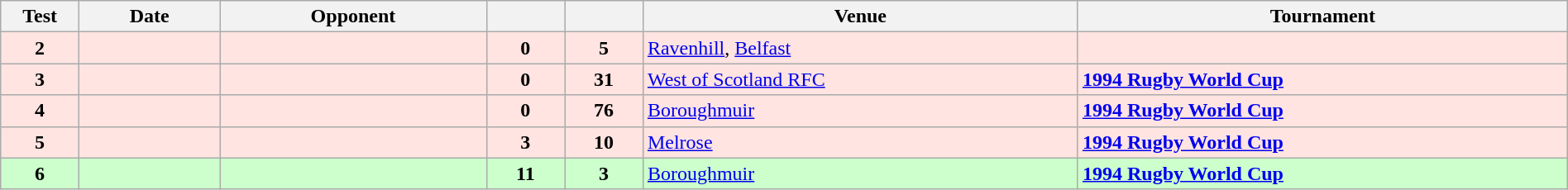<table class="wikitable sortable" style="width:100%">
<tr>
<th style="width:5%">Test</th>
<th style="width:9%">Date</th>
<th style="width:17%">Opponent</th>
<th style="width:5%"></th>
<th style="width:5%"></th>
<th>Venue</th>
<th>Tournament</th>
</tr>
<tr bgcolor="FFE4E1">
<td align="center"><strong>2</strong></td>
<td></td>
<td></td>
<td align="center"><strong>0</strong></td>
<td align="center"><strong>5</strong></td>
<td><a href='#'>Ravenhill</a>, <a href='#'>Belfast</a></td>
<td></td>
</tr>
<tr bgcolor="FFE4E1">
<td align="center"><strong>3</strong></td>
<td></td>
<td></td>
<td align="center"><strong>0</strong></td>
<td align="center"><strong>31</strong></td>
<td><a href='#'>West of Scotland RFC</a></td>
<td><a href='#'><strong>1994 Rugby World Cup</strong></a></td>
</tr>
<tr bgcolor="FFE4E1">
<td align="center"><strong>4</strong></td>
<td></td>
<td></td>
<td align="center"><strong>0</strong></td>
<td align="center"><strong>76</strong></td>
<td><a href='#'>Boroughmuir</a></td>
<td><a href='#'><strong>1994 Rugby World Cup</strong></a></td>
</tr>
<tr bgcolor="FFE4E1">
<td align="center"><strong>5</strong></td>
<td></td>
<td></td>
<td align="center"><strong>3</strong></td>
<td align="center"><strong>10</strong></td>
<td><a href='#'>Melrose</a></td>
<td><a href='#'><strong>1994 Rugby World Cup</strong></a></td>
</tr>
<tr bgcolor="#ccffcc">
<td align="center"><strong>6</strong></td>
<td></td>
<td></td>
<td align="center"><strong>11</strong></td>
<td align="center"><strong>3</strong></td>
<td><a href='#'>Boroughmuir</a></td>
<td><a href='#'><strong>1994 Rugby World Cup</strong></a></td>
</tr>
</table>
